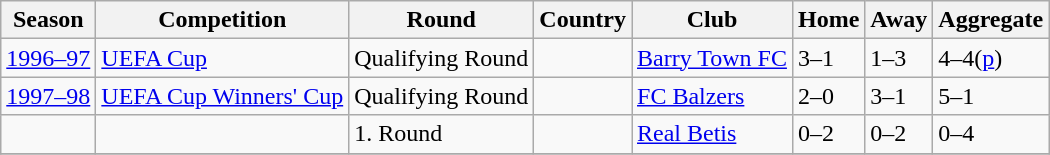<table class="wikitable">
<tr>
<th>Season</th>
<th>Competition</th>
<th>Round</th>
<th>Country</th>
<th>Club</th>
<th>Home</th>
<th>Away</th>
<th>Aggregate</th>
</tr>
<tr>
<td><a href='#'>1996–97</a></td>
<td><a href='#'>UEFA Cup</a></td>
<td>Qualifying Round</td>
<td></td>
<td><a href='#'>Barry Town FC</a></td>
<td>3–1</td>
<td>1–3</td>
<td>4–4(<a href='#'>p</a>)</td>
</tr>
<tr>
<td><a href='#'>1997–98</a></td>
<td><a href='#'>UEFA Cup Winners' Cup</a></td>
<td>Qualifying Round</td>
<td></td>
<td><a href='#'>FC Balzers</a></td>
<td>2–0</td>
<td>3–1</td>
<td>5–1</td>
</tr>
<tr>
<td></td>
<td></td>
<td>1. Round</td>
<td></td>
<td><a href='#'>Real Betis</a></td>
<td>0–2</td>
<td>0–2</td>
<td>0–4</td>
</tr>
<tr>
</tr>
</table>
